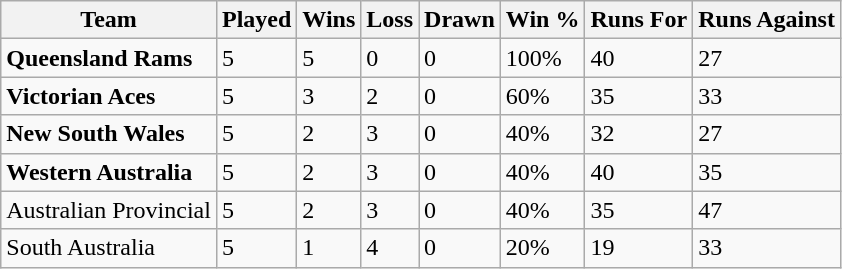<table class="wikitable">
<tr>
<th>Team</th>
<th>Played</th>
<th>Wins</th>
<th>Loss</th>
<th>Drawn</th>
<th>Win %</th>
<th>Runs For</th>
<th>Runs Against</th>
</tr>
<tr>
<td><strong>Queensland Rams</strong></td>
<td>5</td>
<td>5</td>
<td>0</td>
<td>0</td>
<td>100%</td>
<td>40</td>
<td>27</td>
</tr>
<tr>
<td><strong>Victorian Aces</strong></td>
<td>5</td>
<td>3</td>
<td>2</td>
<td>0</td>
<td>60%</td>
<td>35</td>
<td>33</td>
</tr>
<tr>
<td><strong>New South Wales</strong></td>
<td>5</td>
<td>2</td>
<td>3</td>
<td>0</td>
<td>40%</td>
<td>32</td>
<td>27</td>
</tr>
<tr>
<td><strong>Western Australia</strong></td>
<td>5</td>
<td>2</td>
<td>3</td>
<td>0</td>
<td>40%</td>
<td>40</td>
<td>35</td>
</tr>
<tr>
<td>Australian Provincial</td>
<td>5</td>
<td>2</td>
<td>3</td>
<td>0</td>
<td>40%</td>
<td>35</td>
<td>47</td>
</tr>
<tr>
<td>South Australia</td>
<td>5</td>
<td>1</td>
<td>4</td>
<td>0</td>
<td>20%</td>
<td>19</td>
<td>33</td>
</tr>
</table>
